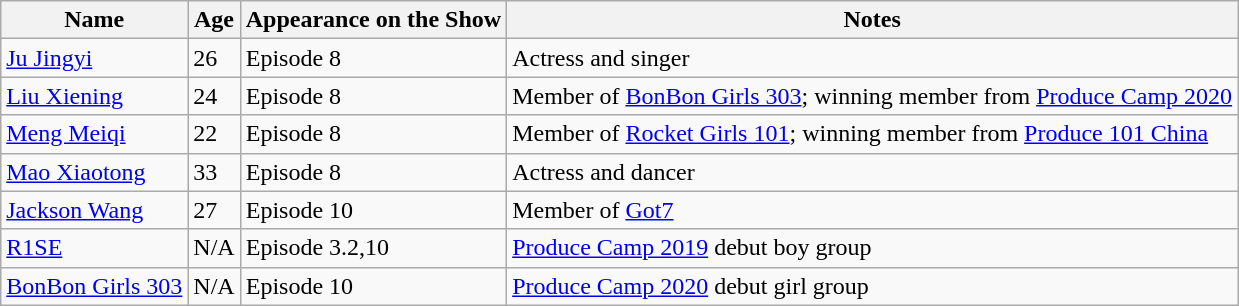<table class="wikitable">
<tr>
<th>Name</th>
<th>Age</th>
<th>Appearance on the Show</th>
<th>Notes</th>
</tr>
<tr>
<td><a href='#'>Ju Jingyi</a></td>
<td>26</td>
<td>Episode 8</td>
<td>Actress and singer</td>
</tr>
<tr>
<td><a href='#'>Liu Xiening</a></td>
<td>24</td>
<td>Episode 8</td>
<td>Member of <a href='#'>BonBon Girls 303</a>; winning member from <a href='#'>Produce Camp 2020</a></td>
</tr>
<tr>
<td><a href='#'>Meng Meiqi</a></td>
<td>22</td>
<td>Episode 8</td>
<td>Member of <a href='#'>Rocket Girls 101</a>; winning member from <a href='#'>Produce 101 China</a></td>
</tr>
<tr>
<td><a href='#'>Mao Xiaotong</a></td>
<td>33</td>
<td>Episode 8</td>
<td>Actress and dancer</td>
</tr>
<tr>
<td><a href='#'>Jackson Wang</a></td>
<td>27</td>
<td>Episode 10</td>
<td>Member of <a href='#'>Got7</a></td>
</tr>
<tr>
<td><a href='#'>R1SE</a></td>
<td>N/A</td>
<td>Episode 3.2,10</td>
<td><a href='#'>Produce Camp 2019</a> debut boy group</td>
</tr>
<tr>
<td><a href='#'>BonBon Girls 303</a></td>
<td>N/A</td>
<td>Episode 10</td>
<td><a href='#'>Produce Camp 2020</a> debut girl group</td>
</tr>
</table>
